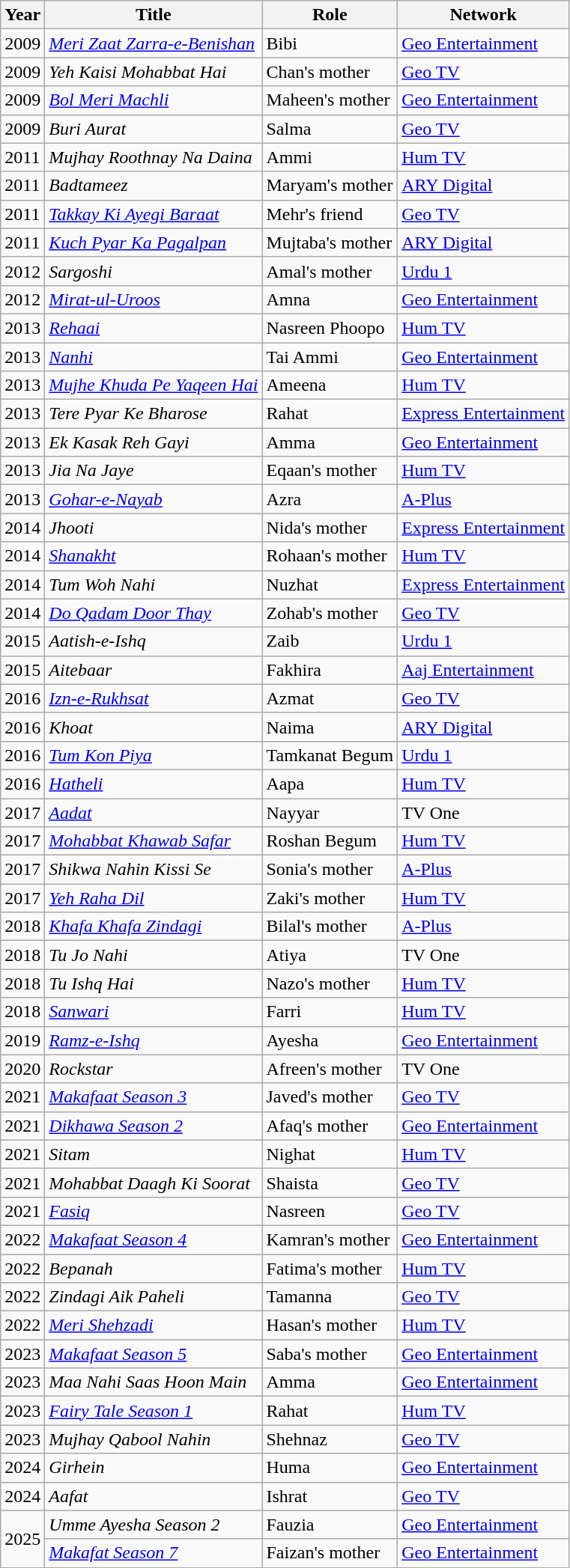<table class="wikitable sortable plainrowheaders">
<tr style="text-align:center;">
<th scope="col">Year</th>
<th scope="col">Title</th>
<th scope="col">Role</th>
<th scope="col">Network</th>
</tr>
<tr>
<td>2009</td>
<td><em><a href='#'>Meri Zaat Zarra-e-Benishan</a></em></td>
<td>Bibi</td>
<td><a href='#'>Geo Entertainment</a></td>
</tr>
<tr>
<td>2009</td>
<td><em>Yeh Kaisi Mohabbat Hai</em></td>
<td>Chan's mother</td>
<td><a href='#'>Geo TV</a></td>
</tr>
<tr>
<td>2009</td>
<td><em><a href='#'>Bol Meri Machli</a></em></td>
<td>Maheen's mother</td>
<td><a href='#'>Geo Entertainment</a></td>
</tr>
<tr>
<td>2009</td>
<td><em>Buri Aurat</em></td>
<td>Salma</td>
<td><a href='#'>Geo TV</a></td>
</tr>
<tr>
<td>2011</td>
<td><em>Mujhay Roothnay Na Daina</em></td>
<td>Ammi</td>
<td><a href='#'>Hum TV</a></td>
</tr>
<tr>
<td>2011</td>
<td><em>Badtameez</em></td>
<td>Maryam's mother</td>
<td><a href='#'>ARY Digital</a></td>
</tr>
<tr>
<td>2011</td>
<td><em><a href='#'>Takkay Ki Ayegi Baraat</a></em></td>
<td>Mehr's friend</td>
<td><a href='#'>Geo TV</a></td>
</tr>
<tr>
<td>2011</td>
<td><em><a href='#'>Kuch Pyar Ka Pagalpan</a></em></td>
<td>Mujtaba's mother</td>
<td><a href='#'>ARY Digital</a></td>
</tr>
<tr>
<td>2012</td>
<td><em>Sargoshi</em></td>
<td>Amal's mother</td>
<td><a href='#'>Urdu 1</a></td>
</tr>
<tr>
<td>2012</td>
<td><em><a href='#'>Mirat-ul-Uroos</a></em></td>
<td>Amna</td>
<td><a href='#'>Geo Entertainment</a></td>
</tr>
<tr>
<td>2013</td>
<td><em><a href='#'>Rehaai</a></em></td>
<td>Nasreen Phoopo</td>
<td><a href='#'>Hum TV</a></td>
</tr>
<tr>
<td>2013</td>
<td><em><a href='#'>Nanhi</a></em></td>
<td>Tai Ammi</td>
<td><a href='#'>Geo Entertainment</a></td>
</tr>
<tr>
<td>2013</td>
<td><em><a href='#'>Mujhe Khuda Pe Yaqeen Hai</a></em></td>
<td>Ameena</td>
<td><a href='#'>Hum TV</a></td>
</tr>
<tr>
<td>2013</td>
<td><em>Tere Pyar Ke Bharose</em></td>
<td>Rahat</td>
<td><a href='#'>Express Entertainment</a></td>
</tr>
<tr>
<td>2013</td>
<td><em>Ek Kasak Reh Gayi</em></td>
<td>Amma</td>
<td><a href='#'>Geo Entertainment</a></td>
</tr>
<tr>
<td>2013</td>
<td><em>Jia Na Jaye</em></td>
<td>Eqaan's mother</td>
<td><a href='#'>Hum TV</a></td>
</tr>
<tr>
<td>2013</td>
<td><em><a href='#'>Gohar-e-Nayab</a></em></td>
<td>Azra</td>
<td><a href='#'>A-Plus</a></td>
</tr>
<tr>
<td>2014</td>
<td><em>Jhooti</em></td>
<td>Nida's mother</td>
<td><a href='#'>Express Entertainment</a></td>
</tr>
<tr>
<td>2014</td>
<td><em><a href='#'>Shanakht</a></em></td>
<td>Rohaan's mother</td>
<td><a href='#'>Hum TV</a></td>
</tr>
<tr>
<td>2014</td>
<td><em>Tum Woh Nahi</em></td>
<td>Nuzhat</td>
<td><a href='#'>Express Entertainment</a></td>
</tr>
<tr>
<td>2014</td>
<td><em><a href='#'>Do Qadam Door Thay</a></em></td>
<td>Zohab's mother</td>
<td><a href='#'>Geo TV</a></td>
</tr>
<tr>
<td>2015</td>
<td><em>Aatish-e-Ishq</em></td>
<td>Zaib</td>
<td><a href='#'>Urdu 1</a></td>
</tr>
<tr>
<td>2015</td>
<td><em>Aitebaar</em></td>
<td>Fakhira</td>
<td><a href='#'>Aaj Entertainment</a></td>
</tr>
<tr>
<td>2016</td>
<td><em><a href='#'>Izn-e-Rukhsat</a></em></td>
<td>Azmat</td>
<td><a href='#'>Geo TV</a></td>
</tr>
<tr>
<td>2016</td>
<td><em>Khoat</em></td>
<td>Naima</td>
<td><a href='#'>ARY Digital</a></td>
</tr>
<tr>
<td>2016</td>
<td><em><a href='#'>Tum Kon Piya</a></em></td>
<td>Tamkanat Begum</td>
<td><a href='#'>Urdu 1</a></td>
</tr>
<tr>
<td>2016</td>
<td><em><a href='#'>Hatheli</a></em></td>
<td>Aapa</td>
<td><a href='#'>Hum TV</a></td>
</tr>
<tr>
<td>2017</td>
<td><em><a href='#'>Aadat</a></em></td>
<td>Nayyar</td>
<td>TV One</td>
</tr>
<tr>
<td>2017</td>
<td><em><a href='#'>Mohabbat Khawab Safar</a></em></td>
<td>Roshan Begum</td>
<td><a href='#'>Hum TV</a></td>
</tr>
<tr>
<td>2017</td>
<td><em>Shikwa Nahin Kissi Se</em></td>
<td>Sonia's mother</td>
<td><a href='#'>A-Plus</a></td>
</tr>
<tr>
<td>2017</td>
<td><em><a href='#'>Yeh Raha Dil</a></em></td>
<td>Zaki's mother</td>
<td><a href='#'>Hum TV</a></td>
</tr>
<tr>
<td>2018</td>
<td><em><a href='#'>Khafa Khafa Zindagi</a></em></td>
<td>Bilal's mother</td>
<td><a href='#'>A-Plus</a></td>
</tr>
<tr>
<td>2018</td>
<td><em>Tu Jo Nahi</em></td>
<td>Atiya</td>
<td>TV One</td>
</tr>
<tr>
<td>2018</td>
<td><em>Tu Ishq Hai</em></td>
<td>Nazo's mother</td>
<td><a href='#'>Hum TV</a></td>
</tr>
<tr>
<td>2018</td>
<td><em><a href='#'>Sanwari</a></em></td>
<td>Farri</td>
<td><a href='#'>Hum TV</a></td>
</tr>
<tr>
<td>2019</td>
<td><em><a href='#'>Ramz-e-Ishq</a></em></td>
<td>Ayesha</td>
<td><a href='#'>Geo Entertainment</a></td>
</tr>
<tr>
<td>2020</td>
<td><em>Rockstar</em></td>
<td>Afreen's mother</td>
<td>TV One</td>
</tr>
<tr>
<td>2021</td>
<td><em><a href='#'>Makafaat Season 3</a></em></td>
<td>Javed's mother</td>
<td><a href='#'>Geo TV</a></td>
</tr>
<tr>
<td>2021</td>
<td><em><a href='#'>Dikhawa Season 2</a></em></td>
<td>Afaq's mother</td>
<td><a href='#'>Geo Entertainment</a></td>
</tr>
<tr>
<td>2021</td>
<td><em>Sitam</em></td>
<td>Nighat</td>
<td><a href='#'>Hum TV</a></td>
</tr>
<tr>
<td>2021</td>
<td><em>Mohabbat Daagh Ki Soorat</em></td>
<td>Shaista</td>
<td><a href='#'>Geo TV</a></td>
</tr>
<tr>
<td>2021</td>
<td><em><a href='#'>Fasiq</a></em></td>
<td>Nasreen</td>
<td><a href='#'>Geo TV</a></td>
</tr>
<tr>
<td>2022</td>
<td><em><a href='#'>Makafaat Season 4</a></em></td>
<td>Kamran's mother</td>
<td><a href='#'>Geo Entertainment</a></td>
</tr>
<tr>
<td>2022</td>
<td><em>Bepanah</em></td>
<td>Fatima's mother</td>
<td><a href='#'>Hum TV</a></td>
</tr>
<tr>
<td>2022</td>
<td><em>Zindagi Aik Paheli</em></td>
<td>Tamanna</td>
<td><a href='#'>Geo TV</a></td>
</tr>
<tr>
<td>2022</td>
<td><em><a href='#'>Meri Shehzadi</a></em></td>
<td>Hasan's mother</td>
<td><a href='#'>Hum TV</a></td>
</tr>
<tr>
<td>2023</td>
<td><em><a href='#'>Makafaat Season 5</a></em></td>
<td>Saba's mother</td>
<td><a href='#'>Geo Entertainment</a></td>
</tr>
<tr>
<td>2023</td>
<td><em>Maa Nahi Saas Hoon Main</em></td>
<td>Amma</td>
<td><a href='#'>Geo Entertainment</a></td>
</tr>
<tr>
<td>2023</td>
<td><em><a href='#'>Fairy Tale Season 1</a></em></td>
<td>Rahat</td>
<td><a href='#'>Hum TV</a></td>
</tr>
<tr>
<td>2023</td>
<td><em>Mujhay Qabool Nahin</em></td>
<td>Shehnaz</td>
<td><a href='#'>Geo TV</a></td>
</tr>
<tr>
<td>2024</td>
<td><em>Girhein</em></td>
<td>Huma</td>
<td><a href='#'>Geo Entertainment</a></td>
</tr>
<tr>
<td>2024</td>
<td><em>Aafat</em></td>
<td>Ishrat</td>
<td><a href='#'>Geo TV</a></td>
</tr>
<tr>
<td rowspan="2">2025</td>
<td><em>Umme Ayesha Season 2</em></td>
<td>Fauzia</td>
<td><a href='#'>Geo Entertainment</a></td>
</tr>
<tr>
<td><em><a href='#'>Makafat Season 7</a></em></td>
<td>Faizan's mother</td>
<td><a href='#'>Geo Entertainment</a></td>
</tr>
</table>
